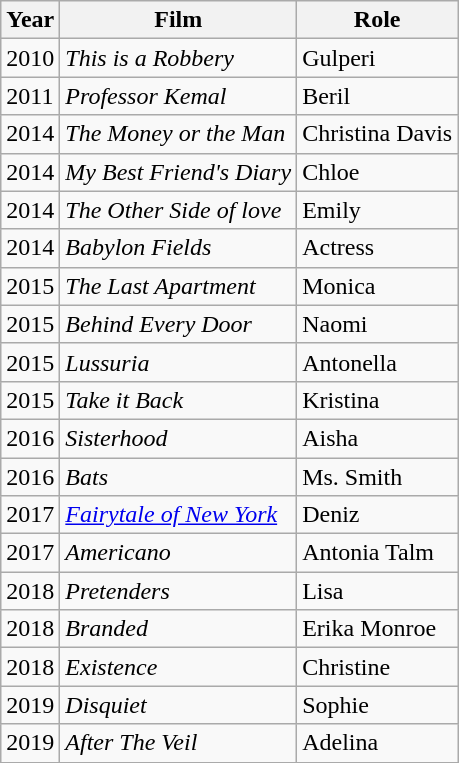<table class="wikitable sortable">
<tr>
<th>Year</th>
<th>Film</th>
<th>Role</th>
</tr>
<tr>
<td>2010</td>
<td><em>This is a Robbery</em></td>
<td>Gulperi</td>
</tr>
<tr>
<td>2011</td>
<td><em>Professor Kemal</em></td>
<td>Beril</td>
</tr>
<tr>
<td>2014</td>
<td><em>The Money or the Man</em></td>
<td>Christina Davis</td>
</tr>
<tr>
<td>2014</td>
<td><em>My Best Friend's Diary</em></td>
<td>Chloe</td>
</tr>
<tr>
<td>2014</td>
<td><em>The Other Side of love</em></td>
<td>Emily</td>
</tr>
<tr>
<td>2014</td>
<td><em>Babylon Fields</em></td>
<td>Actress</td>
</tr>
<tr>
<td>2015</td>
<td><em>The Last Apartment</em></td>
<td>Monica</td>
</tr>
<tr>
<td>2015</td>
<td><em>Behind Every Door</em></td>
<td>Naomi</td>
</tr>
<tr>
<td>2015</td>
<td><em>Lussuria</em></td>
<td>Antonella</td>
</tr>
<tr>
<td>2015</td>
<td><em>Take it Back</em></td>
<td>Kristina</td>
</tr>
<tr>
<td>2016</td>
<td><em>Sisterhood</em></td>
<td>Aisha</td>
</tr>
<tr>
<td>2016</td>
<td><em>Bats</em></td>
<td>Ms. Smith</td>
</tr>
<tr>
<td>2017</td>
<td><em><a href='#'>Fairytale of New York</a></em></td>
<td>Deniz</td>
</tr>
<tr>
<td>2017</td>
<td><em>Americano</em></td>
<td>Antonia Talm</td>
</tr>
<tr>
<td>2018</td>
<td><em>Pretenders</em></td>
<td>Lisa</td>
</tr>
<tr>
<td>2018</td>
<td><em>Branded</em></td>
<td>Erika Monroe</td>
</tr>
<tr>
<td>2018</td>
<td><em>Existence</em></td>
<td>Christine</td>
</tr>
<tr>
<td>2019</td>
<td><em>Disquiet</em></td>
<td>Sophie</td>
</tr>
<tr>
<td>2019</td>
<td><em>After The Veil</em></td>
<td>Adelina</td>
</tr>
</table>
